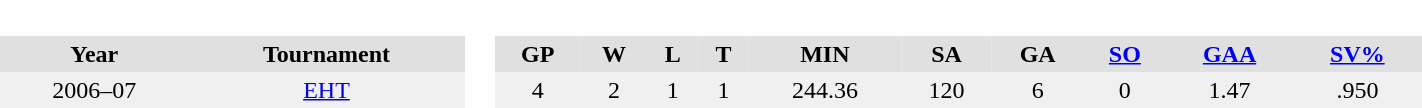<table BORDER="0" CELLPADDING="3" CELLSPACING="0" width="75%">
<tr bgcolor="#e0e0e0">
<th colspan="2" bgcolor="#ffffff"> </th>
<th rowspan="99" bgcolor="#ffffff"> </th>
</tr>
<tr bgcolor="#e0e0e0">
<th>Year</th>
<th>Tournament</th>
<th>GP</th>
<th>W</th>
<th>L</th>
<th>T</th>
<th>MIN</th>
<th>SA</th>
<th>GA</th>
<th><a href='#'>SO</a></th>
<th><a href='#'>GAA</a></th>
<th><a href='#'>SV%</a></th>
</tr>
<tr ALIGN="center" bgcolor="#f0f0f0">
<td>2006–07</td>
<td><a href='#'>EHT</a></td>
<td>4</td>
<td>2</td>
<td>1</td>
<td>1</td>
<td>244.36</td>
<td>120</td>
<td>6</td>
<td>0</td>
<td>1.47</td>
<td>.950</td>
</tr>
</table>
